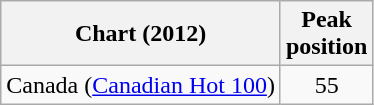<table class="wikitable sortable">
<tr>
<th>Chart (2012)</th>
<th>Peak<br>position</th>
</tr>
<tr>
<td>Canada (<a href='#'>Canadian Hot 100</a>)</td>
<td style="text-align:center;">55</td>
</tr>
</table>
